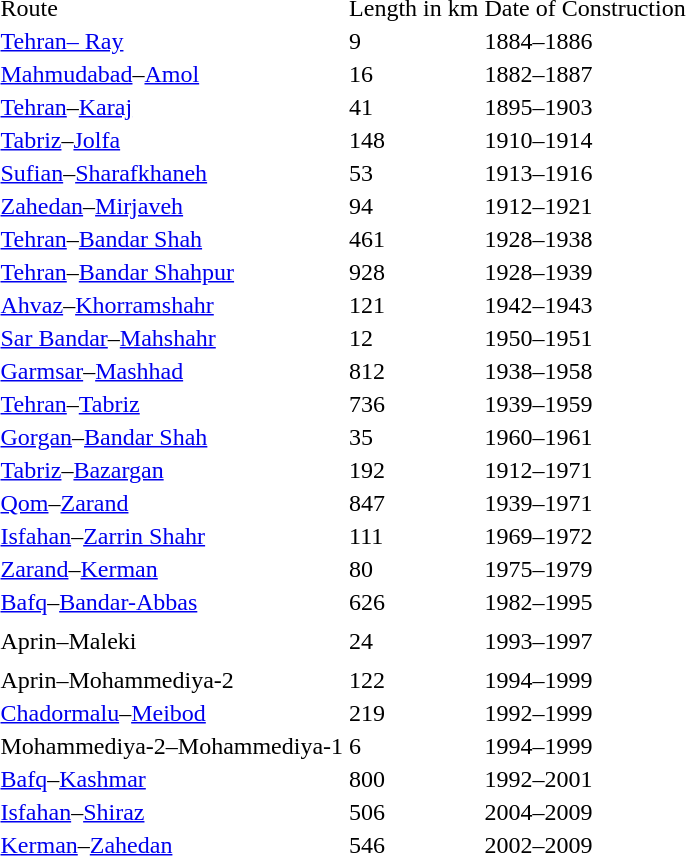<table class="standard">
<tr ->
<td>Route</td>
<td>Length in km</td>
<td>Date of Construction</td>
</tr>
<tr ->
<td><a href='#'>Tehran– Ray</a></td>
<td>9</td>
<td>1884–1886</td>
</tr>
<tr ->
<td><a href='#'>Mahmudabad</a>–<a href='#'>Amol</a></td>
<td>16</td>
<td>1882–1887</td>
</tr>
<tr ->
<td><a href='#'>Tehran</a>–<a href='#'>Karaj</a></td>
<td>41</td>
<td>1895–1903</td>
</tr>
<tr ->
<td><a href='#'>Tabriz</a>–<a href='#'>Jolfa</a></td>
<td>148</td>
<td>1910–1914</td>
</tr>
<tr ->
<td><a href='#'>Sufian</a>–<a href='#'>Sharafkhaneh</a></td>
<td>53</td>
<td>1913–1916</td>
</tr>
<tr ->
<td><a href='#'>Zahedan</a>–<a href='#'>Mirjaveh</a></td>
<td>94</td>
<td>1912–1921</td>
</tr>
<tr ->
<td><a href='#'>Tehran</a>–<a href='#'>Bandar Shah</a></td>
<td>461</td>
<td>1928–1938</td>
</tr>
<tr ->
<td><a href='#'>Tehran</a>–<a href='#'>Bandar Shahpur</a></td>
<td>928</td>
<td>1928–1939</td>
</tr>
<tr ->
<td><a href='#'>Ahvaz</a>–<a href='#'>Khorramshahr</a></td>
<td>121</td>
<td>1942–1943</td>
</tr>
<tr ->
<td><a href='#'>Sar Bandar</a>–<a href='#'>Mahshahr</a></td>
<td>12</td>
<td>1950–1951</td>
</tr>
<tr ->
<td><a href='#'>Garmsar</a>–<a href='#'>Mashhad</a></td>
<td>812</td>
<td>1938–1958</td>
</tr>
<tr ->
<td><a href='#'>Tehran</a>–<a href='#'>Tabriz</a></td>
<td>736</td>
<td>1939–1959</td>
</tr>
<tr ->
<td><a href='#'>Gorgan</a>–<a href='#'>Bandar Shah</a></td>
<td>35</td>
<td>1960–1961</td>
</tr>
<tr ->
<td><a href='#'>Tabriz</a>–<a href='#'>Bazargan</a></td>
<td>192</td>
<td>1912–1971</td>
</tr>
<tr ->
<td><a href='#'>Qom</a>–<a href='#'>Zarand</a></td>
<td>847</td>
<td>1939–1971</td>
</tr>
<tr ->
<td><a href='#'>Isfahan</a>–<a href='#'>Zarrin Shahr</a></td>
<td>111</td>
<td>1969–1972</td>
</tr>
<tr ->
<td><a href='#'>Zarand</a>–<a href='#'>Kerman</a></td>
<td>80</td>
<td>1975–1979</td>
</tr>
<tr ->
<td><a href='#'>Bafq</a>–<a href='#'>Bandar-Abbas</a></td>
<td>626</td>
<td>1982–1995</td>
</tr>
<tr ->
</tr>
<tr>
</tr>
<tr ->
<td>Aprin–Maleki</td>
<td>24</td>
<td>1993–1997</td>
</tr>
<tr ->
</tr>
<tr>
</tr>
<tr ->
<td>Aprin–Mohammediya-2</td>
<td>122</td>
<td>1994–1999</td>
</tr>
<tr ->
<td><a href='#'>Chadormalu</a>–<a href='#'>Meibod</a></td>
<td>219</td>
<td>1992–1999</td>
</tr>
<tr ->
<td>Mohammediya-2–Mohammediya-1</td>
<td>6</td>
<td>1994–1999</td>
</tr>
<tr ->
<td><a href='#'>Bafq</a>–<a href='#'>Kashmar</a></td>
<td>800</td>
<td>1992–2001</td>
</tr>
<tr ->
<td><a href='#'>Isfahan</a>–<a href='#'>Shiraz</a></td>
<td>506</td>
<td>2004–2009</td>
</tr>
<tr ->
<td><a href='#'>Kerman</a>–<a href='#'>Zahedan</a></td>
<td>546</td>
<td>2002–2009</td>
</tr>
</table>
